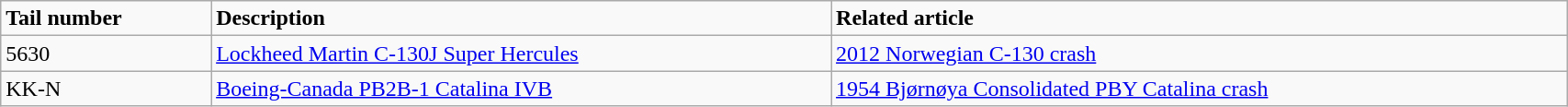<table class="wikitable" width="90%">
<tr>
<td><strong>Tail number</strong></td>
<td><strong>Description</strong></td>
<td><strong>Related article</strong></td>
</tr>
<tr>
<td>5630</td>
<td><a href='#'>Lockheed Martin C-130J Super Hercules</a></td>
<td><a href='#'>2012 Norwegian C-130 crash</a></td>
</tr>
<tr>
<td>KK-N</td>
<td><a href='#'>Boeing-Canada PB2B-1 Catalina IVB</a></td>
<td><a href='#'>1954 Bjørnøya Consolidated PBY Catalina crash</a></td>
</tr>
</table>
